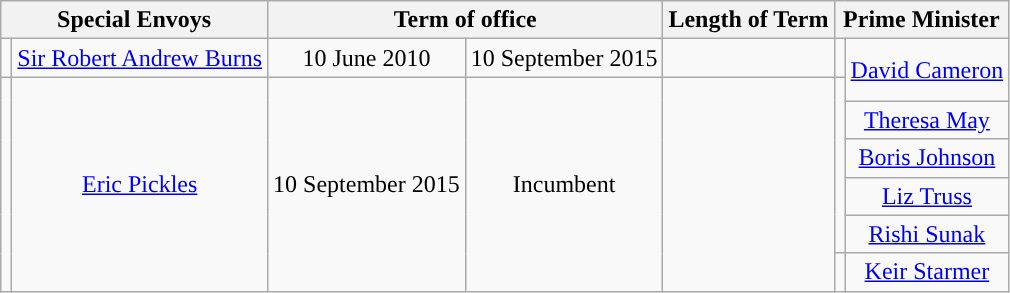<table class="wikitable" style="text-align:center">
<tr>
<th colspan=2>Special Envoys</th>
<th colspan=2 width=240>Term of office</th>
<th>Length of Term</th>
<th colspan=2>Prime Minister</th>
</tr>
<tr style="height:1em">
<td></td>
<td><a href='#'>Sir Robert Andrew Burns</a></td>
<td>10 June 2010</td>
<td>10 September 2015</td>
<td></td>
<td style="background-color:"></td>
<td rowspan="2"><a href='#'>David Cameron</a></td>
</tr>
<tr style="height:1em">
<td rowspan="6"></td>
<td rowspan="6"><a href='#'>Eric Pickles</a><br></td>
<td rowspan="6">10 September 2015</td>
<td rowspan="6">Incumbent</td>
<td rowspan="6"></td>
<td rowspan="5" style="background-color:"></td>
</tr>
<tr>
<td><a href='#'>Theresa May</a></td>
</tr>
<tr>
<td><a href='#'>Boris Johnson</a></td>
</tr>
<tr>
<td><a href='#'>Liz Truss</a></td>
</tr>
<tr>
<td><a href='#'>Rishi Sunak</a></td>
</tr>
<tr>
<td rowspan="1" style="background-color:"></td>
<td><a href='#'>Keir Starmer</a></td>
</tr>
</table>
